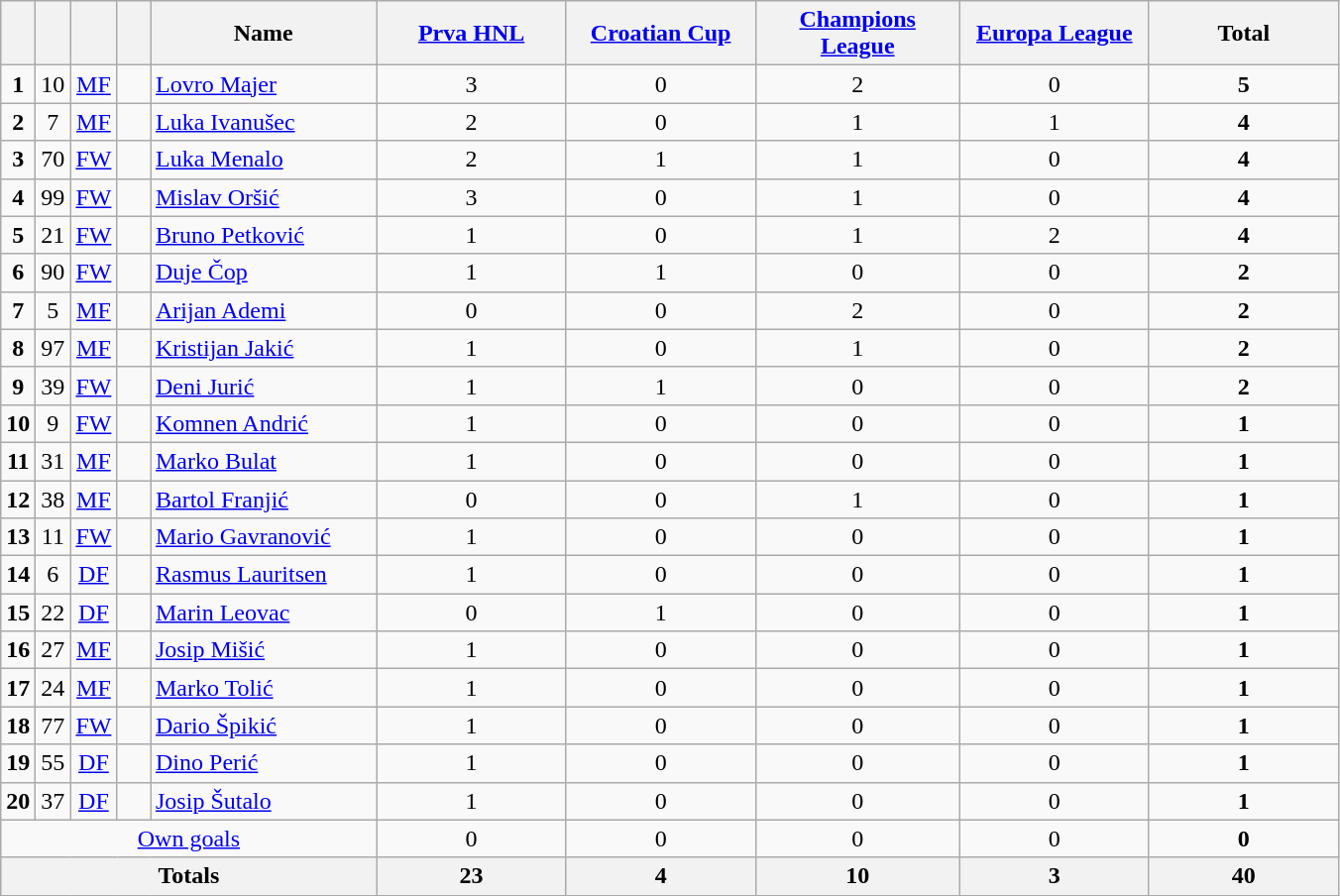<table class="wikitable" style="text-align:center">
<tr>
<th width=15></th>
<th width=15></th>
<th width=15></th>
<th width=15></th>
<th width=145>Name</th>
<th width=120><a href='#'>Prva HNL</a></th>
<th width=120><a href='#'>Croatian Cup</a></th>
<th width=130><a href='#'>Champions League</a></th>
<th width=120><a href='#'>Europa League</a></th>
<th width=120>Total</th>
</tr>
<tr>
<td><strong>1</strong></td>
<td>10</td>
<td><a href='#'>MF</a></td>
<td></td>
<td align="left"><a href='#'>Lovro Majer</a></td>
<td>3</td>
<td>0</td>
<td>2</td>
<td>0</td>
<td><strong>5</strong></td>
</tr>
<tr>
<td><strong>2</strong></td>
<td>7</td>
<td><a href='#'>MF</a></td>
<td></td>
<td align="left"><a href='#'>Luka Ivanušec</a></td>
<td>2</td>
<td>0</td>
<td>1</td>
<td>1</td>
<td><strong>4</strong></td>
</tr>
<tr>
<td><strong>3</strong></td>
<td>70</td>
<td><a href='#'>FW</a></td>
<td></td>
<td align="left"><a href='#'>Luka Menalo</a></td>
<td>2</td>
<td>1</td>
<td>1</td>
<td>0</td>
<td><strong>4</strong></td>
</tr>
<tr>
<td><strong>4</strong></td>
<td>99</td>
<td><a href='#'>FW</a></td>
<td></td>
<td align="left"><a href='#'>Mislav Oršić</a></td>
<td>3</td>
<td>0</td>
<td>1</td>
<td>0</td>
<td><strong>4</strong></td>
</tr>
<tr>
<td><strong>5</strong></td>
<td>21</td>
<td><a href='#'>FW</a></td>
<td></td>
<td align="left"><a href='#'>Bruno Petković</a></td>
<td>1</td>
<td>0</td>
<td>1</td>
<td>2</td>
<td><strong>4</strong></td>
</tr>
<tr>
<td><strong>6</strong></td>
<td>90</td>
<td><a href='#'>FW</a></td>
<td></td>
<td align="left"><a href='#'>Duje Čop</a></td>
<td>1</td>
<td>1</td>
<td>0</td>
<td>0</td>
<td><strong>2</strong></td>
</tr>
<tr>
<td><strong>7</strong></td>
<td>5</td>
<td><a href='#'>MF</a></td>
<td></td>
<td align="left"><a href='#'>Arijan Ademi</a></td>
<td>0</td>
<td>0</td>
<td>2</td>
<td>0</td>
<td><strong>2</strong></td>
</tr>
<tr>
<td><strong>8</strong></td>
<td>97</td>
<td><a href='#'>MF</a></td>
<td></td>
<td align="left"><a href='#'>Kristijan Jakić</a></td>
<td>1</td>
<td>0</td>
<td>1</td>
<td>0</td>
<td><strong>2</strong></td>
</tr>
<tr>
<td><strong>9</strong></td>
<td>39</td>
<td><a href='#'>FW</a></td>
<td></td>
<td align="left"><a href='#'>Deni Jurić</a></td>
<td>1</td>
<td>1</td>
<td>0</td>
<td>0</td>
<td><strong>2</strong></td>
</tr>
<tr>
<td><strong>10</strong></td>
<td>9</td>
<td><a href='#'>FW</a></td>
<td></td>
<td align="left"><a href='#'>Komnen Andrić</a></td>
<td>1</td>
<td>0</td>
<td>0</td>
<td>0</td>
<td><strong>1</strong></td>
</tr>
<tr>
<td><strong>11</strong></td>
<td>31</td>
<td><a href='#'>MF</a></td>
<td></td>
<td align="left"><a href='#'>Marko Bulat</a></td>
<td>1</td>
<td>0</td>
<td>0</td>
<td>0</td>
<td><strong>1</strong></td>
</tr>
<tr>
<td><strong>12</strong></td>
<td>38</td>
<td><a href='#'>MF</a></td>
<td></td>
<td align="left"><a href='#'>Bartol Franjić</a></td>
<td>0</td>
<td>0</td>
<td>1</td>
<td>0</td>
<td><strong>1</strong></td>
</tr>
<tr>
<td><strong>13</strong></td>
<td>11</td>
<td><a href='#'>FW</a></td>
<td></td>
<td align="left"><a href='#'>Mario Gavranović</a></td>
<td>1</td>
<td>0</td>
<td>0</td>
<td>0</td>
<td><strong>1</strong></td>
</tr>
<tr>
<td><strong>14</strong></td>
<td>6</td>
<td><a href='#'>DF</a></td>
<td></td>
<td align="left"><a href='#'>Rasmus Lauritsen</a></td>
<td>1</td>
<td>0</td>
<td>0</td>
<td>0</td>
<td><strong>1</strong></td>
</tr>
<tr>
<td><strong>15</strong></td>
<td>22</td>
<td><a href='#'>DF</a></td>
<td></td>
<td align="left"><a href='#'>Marin Leovac</a></td>
<td>0</td>
<td>1</td>
<td>0</td>
<td>0</td>
<td><strong>1</strong></td>
</tr>
<tr>
<td><strong>16</strong></td>
<td>27</td>
<td><a href='#'>MF</a></td>
<td></td>
<td align="left"><a href='#'>Josip Mišić</a></td>
<td>1</td>
<td>0</td>
<td>0</td>
<td>0</td>
<td><strong>1</strong></td>
</tr>
<tr>
<td><strong>17</strong></td>
<td>24</td>
<td><a href='#'>MF</a></td>
<td></td>
<td align="left"><a href='#'>Marko Tolić</a></td>
<td>1</td>
<td>0</td>
<td>0</td>
<td>0</td>
<td><strong>1</strong></td>
</tr>
<tr>
<td><strong>18</strong></td>
<td>77</td>
<td><a href='#'>FW</a></td>
<td></td>
<td align="left"><a href='#'>Dario Špikić</a></td>
<td>1</td>
<td>0</td>
<td>0</td>
<td>0</td>
<td><strong>1</strong></td>
</tr>
<tr>
<td><strong>19</strong></td>
<td>55</td>
<td><a href='#'>DF</a></td>
<td></td>
<td align="left"><a href='#'>Dino Perić</a></td>
<td>1</td>
<td>0</td>
<td>0</td>
<td>0</td>
<td><strong>1</strong></td>
</tr>
<tr>
<td><strong>20</strong></td>
<td>37</td>
<td><a href='#'>DF</a></td>
<td></td>
<td align="left"><a href='#'>Josip Šutalo</a></td>
<td>1</td>
<td>0</td>
<td>0</td>
<td>0</td>
<td><strong>1</strong></td>
</tr>
<tr>
<td colspan="5" align="center"><a href='#'>Own goals</a></td>
<td>0</td>
<td>0</td>
<td>0</td>
<td>0</td>
<td><strong>0</strong></td>
</tr>
<tr>
<th colspan="5">Totals</th>
<th>23</th>
<th>4</th>
<th>10</th>
<th>3</th>
<th>40</th>
</tr>
</table>
